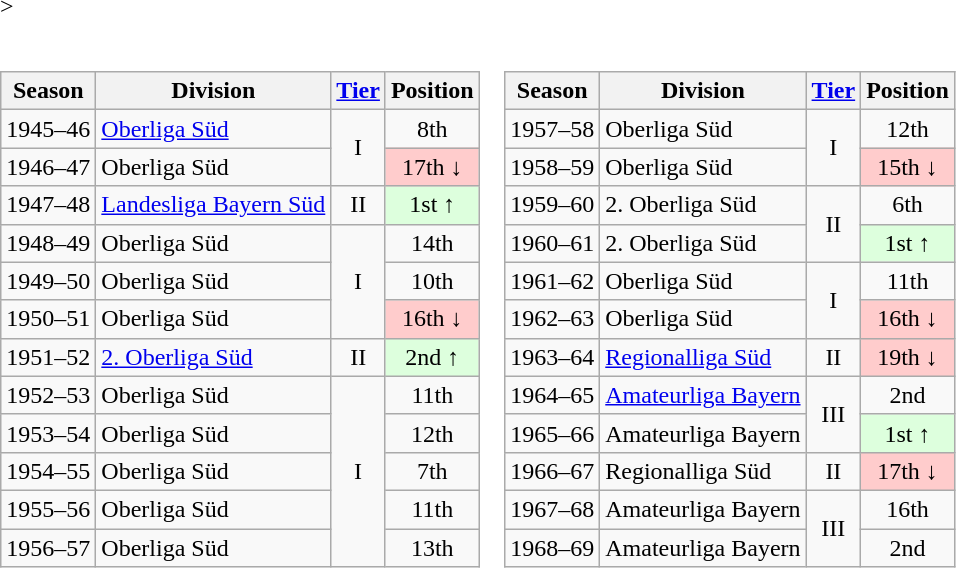<table border=0 cellpadding=0 cellspacing=0>>
<tr>
<td><br><table class="wikitable">
<tr>
<th>Season</th>
<th>Division</th>
<th><a href='#'>Tier</a></th>
<th>Position</th>
</tr>
<tr align="center">
<td>1945–46</td>
<td align="left"><a href='#'>Oberliga Süd</a></td>
<td rowspan=2>I</td>
<td>8th</td>
</tr>
<tr align="center">
<td>1946–47</td>
<td align="left">Oberliga Süd</td>
<td style="background:#ffcccc">17th ↓</td>
</tr>
<tr align="center">
<td>1947–48</td>
<td align="left"><a href='#'>Landesliga Bayern Süd</a></td>
<td>II</td>
<td style="background:#ddffdd">1st ↑</td>
</tr>
<tr align="center">
<td>1948–49</td>
<td align="left">Oberliga Süd</td>
<td rowspan=3>I</td>
<td>14th</td>
</tr>
<tr align="center">
<td>1949–50</td>
<td align="left">Oberliga Süd</td>
<td>10th</td>
</tr>
<tr align="center">
<td>1950–51</td>
<td align="left">Oberliga Süd</td>
<td style="background:#ffcccc">16th ↓</td>
</tr>
<tr align="center">
<td>1951–52</td>
<td align="left"><a href='#'>2. Oberliga Süd</a></td>
<td>II</td>
<td style="background:#ddffdd">2nd ↑</td>
</tr>
<tr align="center">
<td>1952–53</td>
<td align="left">Oberliga Süd</td>
<td rowspan=5>I</td>
<td>11th</td>
</tr>
<tr align="center">
<td>1953–54</td>
<td align="left">Oberliga Süd</td>
<td>12th</td>
</tr>
<tr align="center">
<td>1954–55</td>
<td align="left">Oberliga Süd</td>
<td>7th</td>
</tr>
<tr align="center">
<td>1955–56</td>
<td align="left">Oberliga Süd</td>
<td>11th</td>
</tr>
<tr align="center">
<td>1956–57</td>
<td align="left">Oberliga Süd</td>
<td>13th</td>
</tr>
</table>
</td>
<td><br><table class="wikitable">
<tr>
<th>Season</th>
<th>Division</th>
<th><a href='#'>Tier</a></th>
<th>Position</th>
</tr>
<tr align="center">
<td>1957–58</td>
<td align="left">Oberliga Süd</td>
<td rowspan=2>I</td>
<td>12th</td>
</tr>
<tr align="center">
<td>1958–59</td>
<td align="left">Oberliga Süd</td>
<td style="background:#ffcccc">15th ↓</td>
</tr>
<tr align="center">
<td>1959–60</td>
<td align="left">2. Oberliga Süd</td>
<td rowspan=2>II</td>
<td>6th</td>
</tr>
<tr align="center">
<td>1960–61</td>
<td align="left">2. Oberliga Süd</td>
<td style="background:#ddffdd">1st ↑</td>
</tr>
<tr align="center">
<td>1961–62</td>
<td align="left">Oberliga Süd</td>
<td rowspan=2>I</td>
<td>11th</td>
</tr>
<tr align="center">
<td>1962–63</td>
<td align="left">Oberliga Süd</td>
<td style="background:#ffcccc">16th ↓</td>
</tr>
<tr align="center">
<td>1963–64</td>
<td align="left"><a href='#'>Regionalliga Süd</a></td>
<td>II</td>
<td style="background:#ffcccc">19th ↓</td>
</tr>
<tr align="center">
<td>1964–65</td>
<td align="left"><a href='#'>Amateurliga Bayern</a></td>
<td rowspan=2>III</td>
<td>2nd</td>
</tr>
<tr align="center">
<td>1965–66</td>
<td align="left">Amateurliga Bayern</td>
<td style="background:#ddffdd">1st ↑</td>
</tr>
<tr align="center">
<td>1966–67</td>
<td align="left">Regionalliga Süd</td>
<td>II</td>
<td style="background:#ffcccc">17th ↓</td>
</tr>
<tr align="center">
<td>1967–68</td>
<td align="left">Amateurliga Bayern</td>
<td rowspan=2>III</td>
<td>16th</td>
</tr>
<tr align="center">
<td>1968–69</td>
<td align="left">Amateurliga Bayern</td>
<td>2nd</td>
</tr>
</table>
</td>
</tr>
</table>
